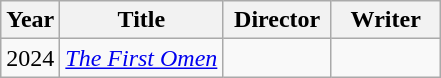<table class="wikitable">
<tr>
<th>Year</th>
<th>Title</th>
<th width="65">Director</th>
<th width="65">Writer</th>
</tr>
<tr>
<td>2024</td>
<td><em><a href='#'>The First Omen</a></em></td>
<td></td>
<td></td>
</tr>
</table>
